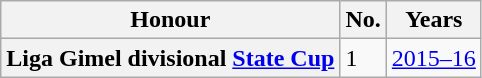<table class="wikitable plainrowheaders">
<tr>
<th scope=col>Honour</th>
<th scope=col>No.</th>
<th scope=col>Years</th>
</tr>
<tr>
<th scope=row>Liga Gimel divisional <a href='#'>State Cup</a></th>
<td>1</td>
<td><a href='#'>2015–16</a></td>
</tr>
</table>
